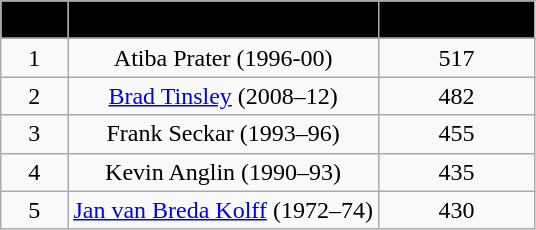<table class="wikitable" style="text-align: center;">
<tr>
<td bgcolor="black"><span><strong>Rank</strong></span></td>
<td bgcolor="black"><span><strong>Player</strong></span></td>
<td bgcolor="black"><span><strong>Career Assists </strong></span></td>
</tr>
<tr align="center">
</tr>
<tr>
<td>1</td>
<td>Atiba Prater (1996-00)</td>
<td>517</td>
</tr>
<tr>
<td>2</td>
<td><a href='#'>Brad Tinsley</a> (2008–12)</td>
<td>482</td>
</tr>
<tr>
<td>3</td>
<td>Frank Seckar (1993–96)</td>
<td>455</td>
</tr>
<tr>
<td>4</td>
<td>Kevin Anglin (1990–93)</td>
<td>435</td>
</tr>
<tr>
<td>5</td>
<td><a href='#'>Jan van Breda Kolff</a> (1972–74)</td>
<td>430</td>
</tr>
</table>
